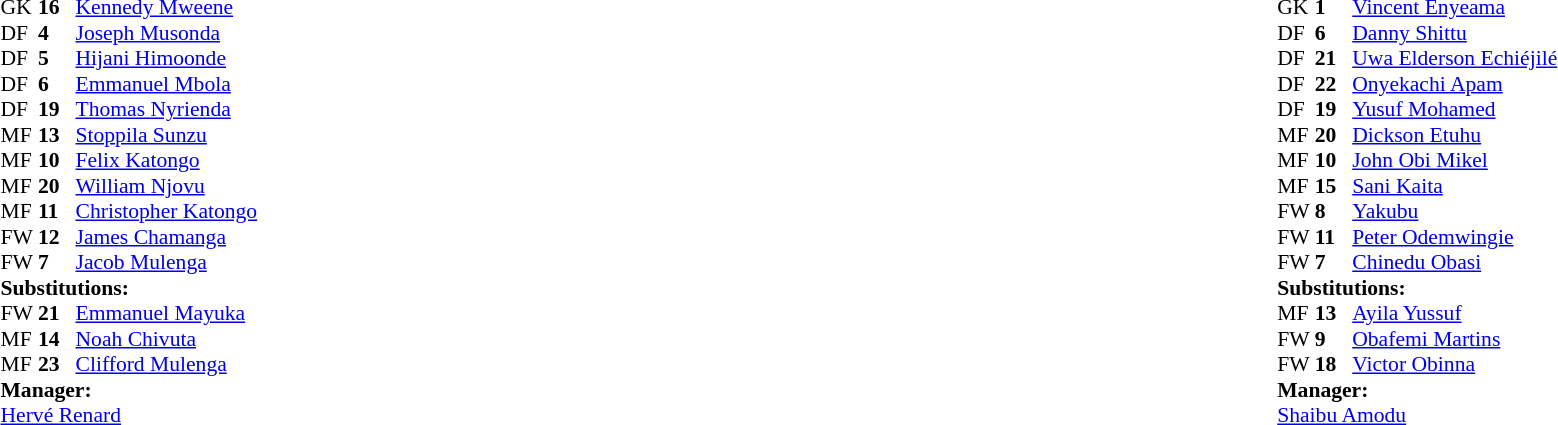<table width="100%">
<tr>
<td valign="top" width="50%"><br><table style="font-size: 90%" cellspacing="0" cellpadding="0">
<tr>
<th width="25"></th>
<th width="25"></th>
</tr>
<tr>
<td>GK</td>
<td><strong>16</strong></td>
<td><a href='#'>Kennedy Mweene</a></td>
</tr>
<tr>
<td>DF</td>
<td><strong>4</strong></td>
<td><a href='#'>Joseph Musonda</a></td>
<td></td>
</tr>
<tr>
<td>DF</td>
<td><strong>5</strong></td>
<td><a href='#'>Hijani Himoonde</a></td>
<td></td>
</tr>
<tr>
<td>DF</td>
<td><strong>6</strong></td>
<td><a href='#'>Emmanuel Mbola</a></td>
</tr>
<tr>
<td>DF</td>
<td><strong>19</strong></td>
<td><a href='#'>Thomas Nyrienda</a></td>
</tr>
<tr>
<td>MF</td>
<td><strong>13</strong></td>
<td><a href='#'>Stoppila Sunzu</a></td>
</tr>
<tr>
<td>MF</td>
<td><strong>10</strong></td>
<td><a href='#'>Felix Katongo</a></td>
<td></td>
<td></td>
</tr>
<tr>
<td>MF</td>
<td><strong>20</strong></td>
<td><a href='#'>William Njovu</a></td>
<td></td>
<td></td>
</tr>
<tr>
<td>MF</td>
<td><strong>11</strong></td>
<td><a href='#'>Christopher Katongo</a></td>
<td></td>
</tr>
<tr>
<td>FW</td>
<td><strong>12</strong></td>
<td><a href='#'>James Chamanga</a></td>
<td></td>
<td></td>
</tr>
<tr>
<td>FW</td>
<td><strong>7</strong></td>
<td><a href='#'>Jacob Mulenga</a></td>
</tr>
<tr>
<td colspan=3><strong>Substitutions:</strong></td>
</tr>
<tr>
<td>FW</td>
<td><strong>21</strong></td>
<td><a href='#'>Emmanuel Mayuka</a></td>
<td></td>
<td></td>
</tr>
<tr>
<td>MF</td>
<td><strong>14</strong></td>
<td><a href='#'>Noah Chivuta</a></td>
<td></td>
<td></td>
</tr>
<tr>
<td>MF</td>
<td><strong>23</strong></td>
<td><a href='#'>Clifford Mulenga</a></td>
<td></td>
<td></td>
</tr>
<tr>
<td colspan=3><strong>Manager:</strong></td>
</tr>
<tr>
<td colspan=3> <a href='#'>Hervé Renard</a></td>
</tr>
</table>
</td>
<td valign="top" width="50%"><br><table style="font-size: 90%" cellspacing="0" cellpadding="0" align="center">
<tr>
<th width=25></th>
<th width=25></th>
</tr>
<tr>
<td>GK</td>
<td><strong>1</strong></td>
<td><a href='#'>Vincent Enyeama</a></td>
</tr>
<tr>
<td>DF</td>
<td><strong>6</strong></td>
<td><a href='#'>Danny Shittu</a></td>
</tr>
<tr>
<td>DF</td>
<td><strong>21</strong></td>
<td><a href='#'>Uwa Elderson Echiéjilé</a></td>
</tr>
<tr>
<td>DF</td>
<td><strong>22</strong></td>
<td><a href='#'>Onyekachi Apam</a></td>
<td></td>
</tr>
<tr>
<td>DF</td>
<td><strong>19</strong></td>
<td><a href='#'>Yusuf Mohamed</a></td>
</tr>
<tr>
<td>MF</td>
<td><strong>20</strong></td>
<td><a href='#'>Dickson Etuhu</a></td>
<td></td>
<td></td>
</tr>
<tr>
<td>MF</td>
<td><strong>10</strong></td>
<td><a href='#'>John Obi Mikel</a></td>
</tr>
<tr>
<td>MF</td>
<td><strong>15</strong></td>
<td><a href='#'>Sani Kaita</a></td>
</tr>
<tr>
<td>FW</td>
<td><strong>8</strong></td>
<td><a href='#'>Yakubu</a></td>
<td></td>
<td></td>
</tr>
<tr>
<td>FW</td>
<td><strong>11</strong></td>
<td><a href='#'>Peter Odemwingie</a></td>
</tr>
<tr>
<td>FW</td>
<td><strong>7</strong></td>
<td><a href='#'>Chinedu Obasi</a></td>
<td></td>
<td></td>
</tr>
<tr>
<td colspan=3><strong>Substitutions:</strong></td>
</tr>
<tr>
<td>MF</td>
<td><strong>13</strong></td>
<td><a href='#'>Ayila Yussuf</a></td>
<td></td>
<td></td>
</tr>
<tr>
<td>FW</td>
<td><strong>9</strong></td>
<td><a href='#'>Obafemi Martins</a></td>
<td></td>
<td></td>
</tr>
<tr>
<td>FW</td>
<td><strong>18</strong></td>
<td><a href='#'>Victor Obinna</a></td>
<td></td>
<td></td>
</tr>
<tr>
<td colspan=3><strong>Manager:</strong></td>
</tr>
<tr>
<td colspan=4><a href='#'>Shaibu Amodu</a></td>
</tr>
</table>
</td>
</tr>
</table>
